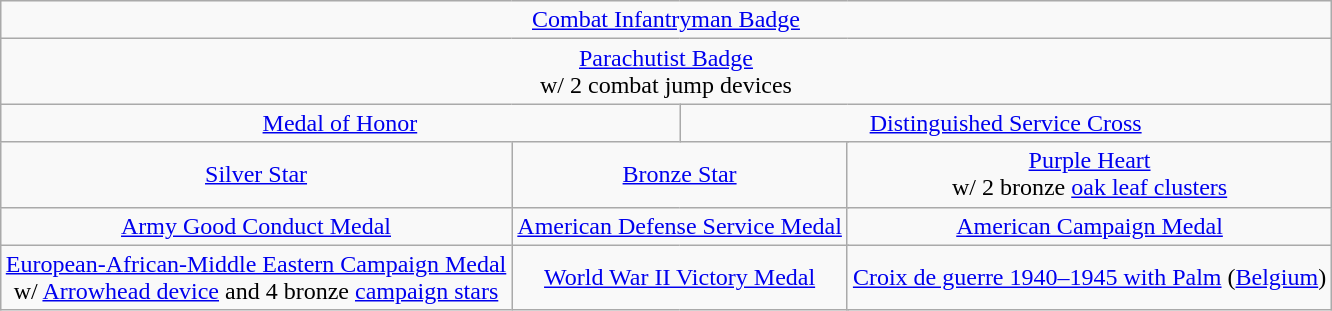<table class="wikitable" style="margin:1em auto; text-align:center;">
<tr>
<td colspan=12 align="center"><a href='#'>Combat Infantryman Badge</a></td>
</tr>
<tr>
<td colspan=12 align="center"><a href='#'>Parachutist Badge</a><br>w/ 2 combat jump devices</td>
</tr>
<tr>
<td colspan=6 align="center"><a href='#'>Medal of Honor</a></td>
<td colspan=8 align="center"><a href='#'>Distinguished Service Cross</a></td>
</tr>
<tr>
<td colspan=4 align="center"><a href='#'>Silver Star</a></td>
<td colspan=4 align="center"><a href='#'>Bronze Star</a></td>
<td colspan=4 align="center"><a href='#'>Purple Heart</a><br>w/ 2 bronze <a href='#'>oak leaf clusters</a></td>
</tr>
<tr>
<td colspan=4 align="center"><a href='#'>Army Good Conduct Medal</a></td>
<td colspan=4 align="center"><a href='#'>American Defense Service Medal</a></td>
<td colspan=4 align="center"><a href='#'>American Campaign Medal</a></td>
</tr>
<tr>
<td colspan=4 align="center"><a href='#'>European-African-Middle Eastern Campaign Medal</a><br>w/ <a href='#'>Arrowhead device</a> and 4 bronze <a href='#'>campaign stars</a></td>
<td colspan=4 align="center"><a href='#'>World War II Victory Medal</a></td>
<td colspan=4 align="center"><a href='#'>Croix de guerre 1940–1945 with Palm</a> (<a href='#'>Belgium</a>)</td>
</tr>
</table>
